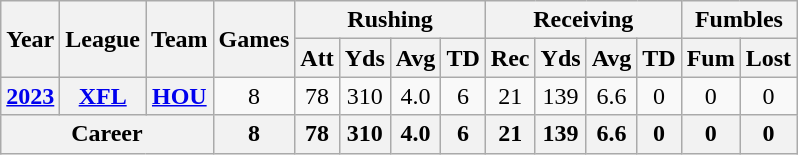<table class="wikitable" style="text-align:center">
<tr>
<th rowspan="2">Year</th>
<th rowspan="2">League</th>
<th rowspan="2">Team</th>
<th rowspan="2">Games</th>
<th colspan="4">Rushing</th>
<th colspan="4">Receiving</th>
<th colspan="2">Fumbles</th>
</tr>
<tr>
<th>Att</th>
<th>Yds</th>
<th>Avg</th>
<th>TD</th>
<th>Rec</th>
<th>Yds</th>
<th>Avg</th>
<th>TD</th>
<th>Fum</th>
<th>Lost</th>
</tr>
<tr>
<th><a href='#'>2023</a></th>
<th><a href='#'>XFL</a></th>
<th><a href='#'>HOU</a></th>
<td>8</td>
<td>78</td>
<td>310</td>
<td>4.0</td>
<td>6</td>
<td>21</td>
<td>139</td>
<td>6.6</td>
<td>0</td>
<td>0</td>
<td>0</td>
</tr>
<tr>
<th colspan="3">Career</th>
<th>8</th>
<th>78</th>
<th>310</th>
<th>4.0</th>
<th>6</th>
<th>21</th>
<th>139</th>
<th>6.6</th>
<th>0</th>
<th>0</th>
<th>0</th>
</tr>
</table>
